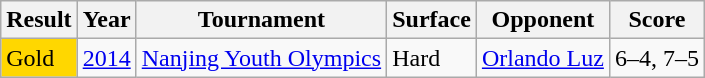<table class="wikitable">
<tr>
<th>Result</th>
<th>Year</th>
<th>Tournament</th>
<th>Surface</th>
<th>Opponent</th>
<th>Score</th>
</tr>
<tr>
<td bgcolor=gold>Gold</td>
<td><a href='#'>2014</a></td>
<td><a href='#'>Nanjing Youth Olympics</a></td>
<td>Hard</td>
<td> <a href='#'>Orlando Luz</a></td>
<td>6–4, 7–5</td>
</tr>
</table>
